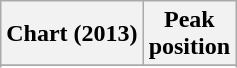<table class="wikitable sortable plainrowheaders" style="text-align:center">
<tr>
<th scope="col">Chart (2013)</th>
<th scope="col">Peak<br>position</th>
</tr>
<tr>
</tr>
<tr>
</tr>
</table>
